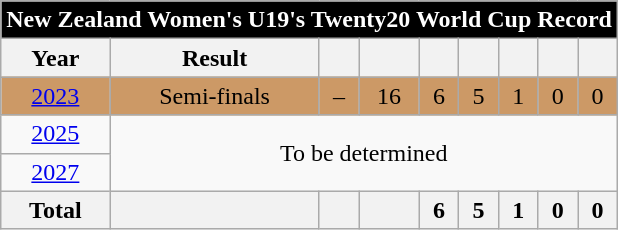<table class="wikitable" style="text-align:center">
<tr>
<th style="color:white; background:black;" colspan=9>New Zealand Women's U19's Twenty20 World Cup Record</th>
</tr>
<tr>
<th>Year</th>
<th>Result</th>
<th></th>
<th></th>
<th></th>
<th></th>
<th></th>
<th></th>
<th></th>
</tr>
<tr style="background:#cc9966;">
<td> <a href='#'>2023</a></td>
<td>Semi-finals</td>
<td>–</td>
<td>16</td>
<td>6</td>
<td>5</td>
<td>1</td>
<td>0</td>
<td>0</td>
</tr>
<tr>
<td> <a href='#'>2025</a></td>
<td colspan="8" rowspan="2">To be determined</td>
</tr>
<tr>
<td> <a href='#'>2027</a></td>
</tr>
<tr>
<th>Total</th>
<th></th>
<th></th>
<th></th>
<th>6</th>
<th>5</th>
<th>1</th>
<th>0</th>
<th>0</th>
</tr>
</table>
